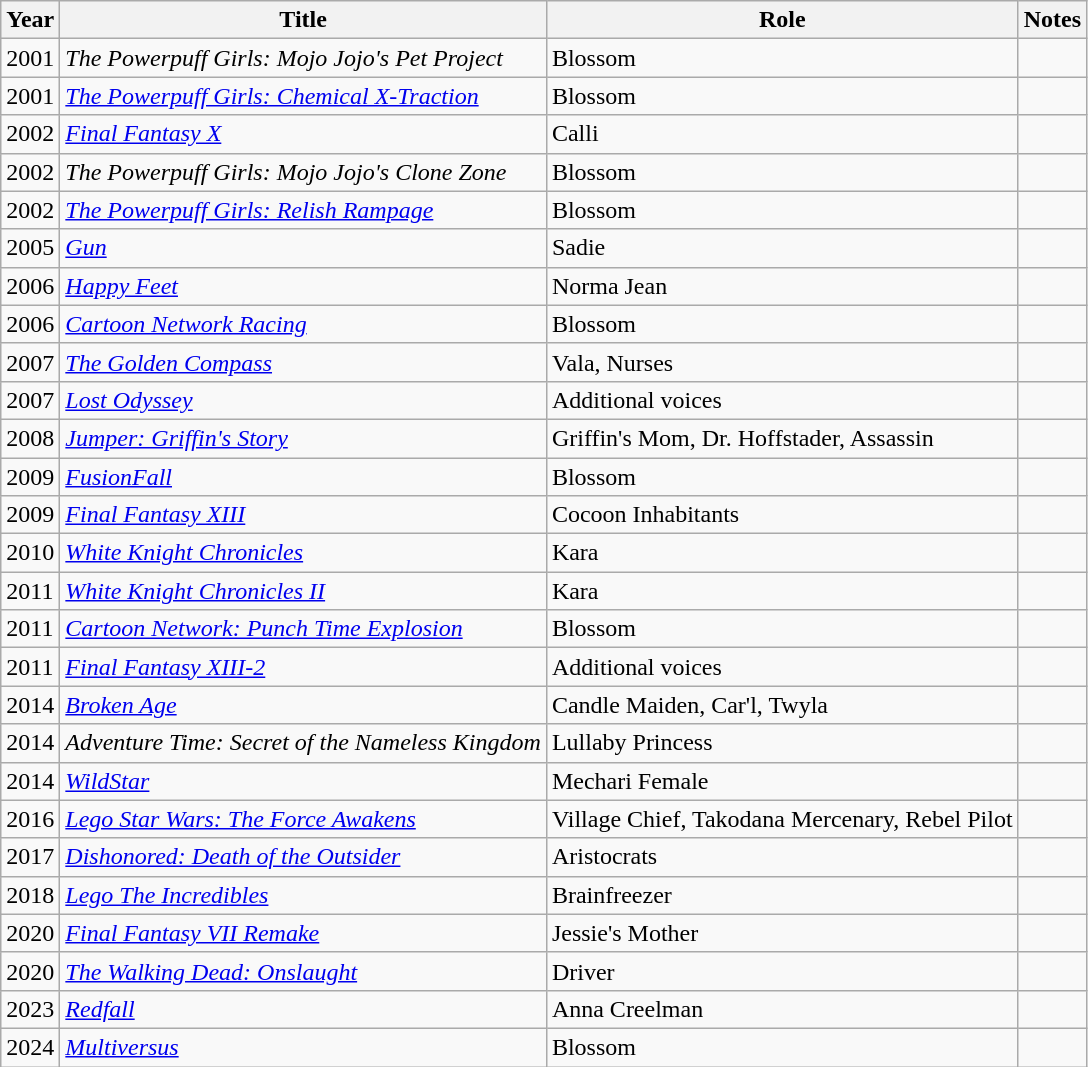<table class="wikitable sortable">
<tr>
<th>Year</th>
<th>Title</th>
<th>Role</th>
<th>Notes</th>
</tr>
<tr>
<td>2001</td>
<td><em>The Powerpuff Girls: Mojo Jojo's Pet Project</em></td>
<td>Blossom</td>
<td></td>
</tr>
<tr>
<td>2001</td>
<td><em><a href='#'>The Powerpuff Girls: Chemical X-Traction</a></em></td>
<td>Blossom</td>
<td></td>
</tr>
<tr>
<td>2002</td>
<td><em><a href='#'>Final Fantasy X</a></em></td>
<td>Calli</td>
<td></td>
</tr>
<tr>
<td>2002</td>
<td><em>The Powerpuff Girls: Mojo Jojo's Clone Zone</em></td>
<td>Blossom</td>
<td></td>
</tr>
<tr>
<td>2002</td>
<td><em><a href='#'>The Powerpuff Girls: Relish Rampage</a></em></td>
<td>Blossom</td>
<td></td>
</tr>
<tr>
<td>2005</td>
<td><em><a href='#'>Gun</a></em></td>
<td>Sadie</td>
<td></td>
</tr>
<tr>
<td>2006</td>
<td><em><a href='#'>Happy Feet</a></em></td>
<td>Norma Jean</td>
<td></td>
</tr>
<tr>
<td>2006</td>
<td><em><a href='#'>Cartoon Network Racing</a></em></td>
<td>Blossom</td>
<td></td>
</tr>
<tr>
<td>2007</td>
<td><em><a href='#'>The Golden Compass</a></em></td>
<td>Vala, Nurses</td>
<td></td>
</tr>
<tr>
<td>2007</td>
<td><em><a href='#'>Lost Odyssey</a></em></td>
<td>Additional voices</td>
<td></td>
</tr>
<tr>
<td>2008</td>
<td><em><a href='#'>Jumper: Griffin's Story</a></em></td>
<td>Griffin's Mom, Dr. Hoffstader, Assassin</td>
<td></td>
</tr>
<tr>
<td>2009</td>
<td><em><a href='#'>FusionFall</a></em></td>
<td>Blossom</td>
<td></td>
</tr>
<tr>
<td>2009</td>
<td><em><a href='#'>Final Fantasy XIII</a></em></td>
<td>Cocoon Inhabitants</td>
<td></td>
</tr>
<tr>
<td>2010</td>
<td><em><a href='#'>White Knight Chronicles</a></em></td>
<td>Kara</td>
<td></td>
</tr>
<tr>
<td>2011</td>
<td><em><a href='#'>White Knight Chronicles II</a></em></td>
<td>Kara</td>
<td></td>
</tr>
<tr>
<td>2011</td>
<td><em><a href='#'>Cartoon Network: Punch Time Explosion</a></em></td>
<td>Blossom</td>
<td></td>
</tr>
<tr>
<td>2011</td>
<td><em><a href='#'>Final Fantasy XIII-2</a></em></td>
<td>Additional voices</td>
<td></td>
</tr>
<tr>
<td>2014</td>
<td><em><a href='#'>Broken Age</a></em></td>
<td>Candle Maiden, Car'l, Twyla</td>
<td></td>
</tr>
<tr>
<td>2014</td>
<td><em>Adventure Time: Secret of the Nameless Kingdom</em></td>
<td>Lullaby Princess</td>
<td></td>
</tr>
<tr>
<td>2014</td>
<td><em><a href='#'>WildStar</a></em></td>
<td>Mechari Female</td>
<td></td>
</tr>
<tr>
<td>2016</td>
<td><em><a href='#'>Lego Star Wars: The Force Awakens</a></em></td>
<td>Village Chief, Takodana Mercenary, Rebel Pilot</td>
<td></td>
</tr>
<tr>
<td>2017</td>
<td><em><a href='#'>Dishonored: Death of the Outsider</a></em></td>
<td>Aristocrats</td>
<td></td>
</tr>
<tr>
<td>2018</td>
<td><em><a href='#'>Lego The Incredibles</a></em></td>
<td>Brainfreezer</td>
<td></td>
</tr>
<tr>
<td>2020</td>
<td><em><a href='#'>Final Fantasy VII Remake</a></em></td>
<td>Jessie's Mother</td>
<td></td>
</tr>
<tr>
<td>2020</td>
<td><em><a href='#'>The Walking Dead: Onslaught</a></em></td>
<td>Driver</td>
<td></td>
</tr>
<tr>
<td>2023</td>
<td><em><a href='#'>Redfall</a></em></td>
<td>Anna Creelman</td>
<td></td>
</tr>
<tr>
<td>2024</td>
<td><em><a href='#'>Multiversus</a></em></td>
<td>Blossom</td>
<td></td>
</tr>
</table>
